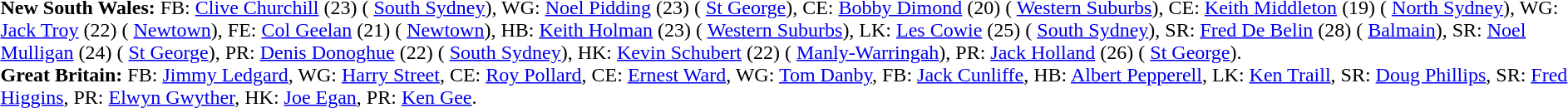<table width="100%" class="mw-collapsible mw-collapsed">
<tr>
<td valign="top" width="50%"><br><strong>New South Wales:</strong> FB: <a href='#'>Clive Churchill</a> (23) ( <a href='#'>South Sydney</a>), WG: <a href='#'>Noel Pidding</a> (23) ( <a href='#'>St George</a>), CE: <a href='#'>Bobby Dimond</a> (20) ( <a href='#'>Western Suburbs</a>), CE: <a href='#'>Keith Middleton</a> (19) ( <a href='#'>North Sydney</a>), WG: <a href='#'>Jack Troy</a> (22) ( <a href='#'>Newtown</a>), FE: <a href='#'>Col Geelan</a> (21) ( <a href='#'>Newtown</a>), HB: <a href='#'>Keith Holman</a> (23) ( <a href='#'>Western Suburbs</a>), LK: <a href='#'>Les Cowie</a> (25) ( <a href='#'>South Sydney</a>), SR: <a href='#'>Fred De Belin</a> (28) ( <a href='#'>Balmain</a>), SR: <a href='#'>Noel Mulligan</a> (24) ( <a href='#'>St George</a>), PR: <a href='#'>Denis Donoghue</a> (22) ( <a href='#'>South Sydney</a>), HK: <a href='#'>Kevin Schubert</a> (22) ( <a href='#'>Manly-Warringah</a>), PR: <a href='#'>Jack Holland</a> (26) ( <a href='#'>St George</a>).<br><strong>Great Britain:</strong> FB: <a href='#'>Jimmy Ledgard</a>, WG: <a href='#'>Harry Street</a>, CE: <a href='#'>Roy Pollard</a>, CE: <a href='#'>Ernest Ward</a>, WG: <a href='#'>Tom Danby</a>, FB: <a href='#'>Jack Cunliffe</a>, HB: <a href='#'>Albert Pepperell</a>, LK: <a href='#'>Ken Traill</a>, SR: <a href='#'>Doug Phillips</a>, SR: <a href='#'>Fred Higgins</a>, PR: <a href='#'>Elwyn Gwyther</a>, HK: <a href='#'>Joe Egan</a>, PR: <a href='#'>Ken Gee</a>.</td>
</tr>
</table>
